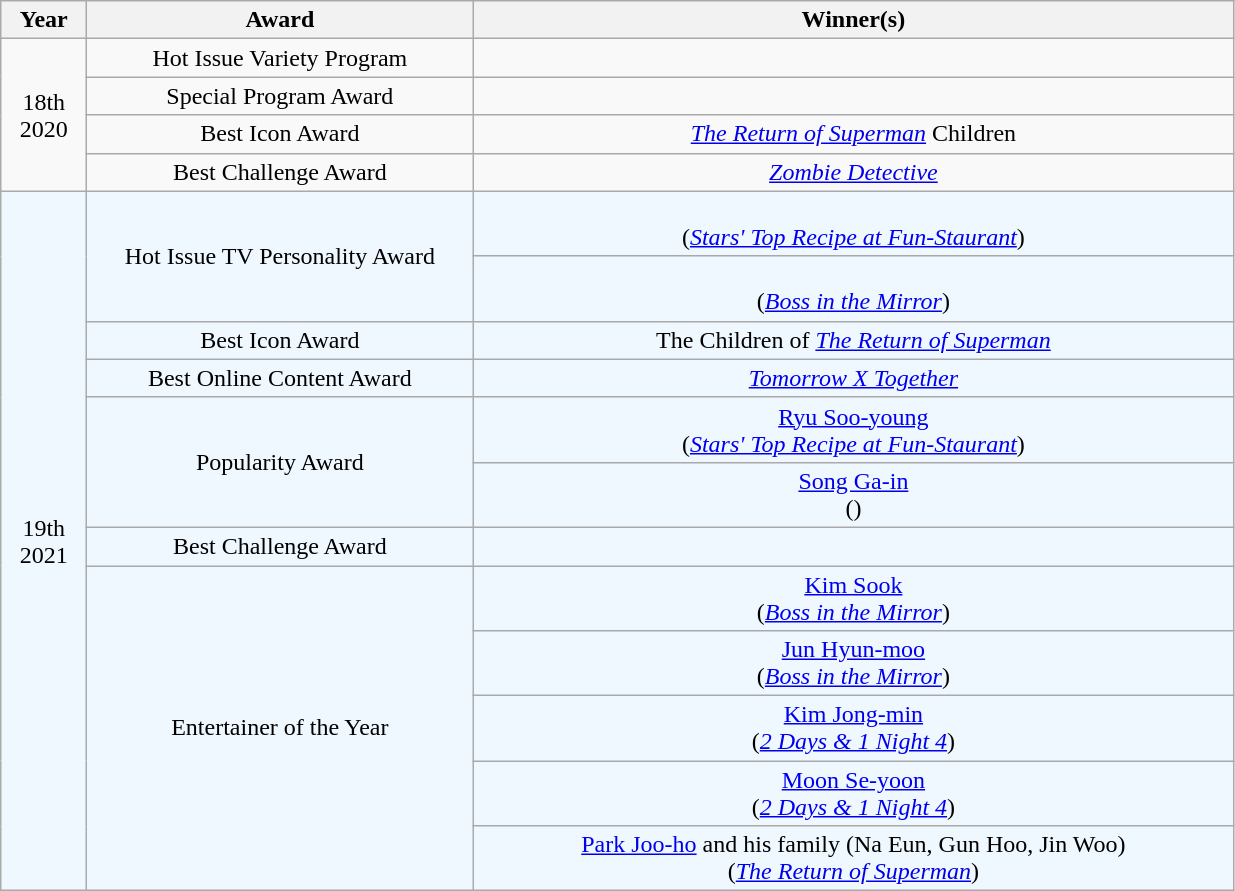<table class="wikitable" style=text-align:center>
<tr>
<th style="width:50px">Year</th>
<th style="width:250px">Award</th>
<th style="width:500px">Winner(s)</th>
</tr>
<tr>
<td rowspan=4>18th<br>2020</td>
<td>Hot Issue Variety Program</td>
<td><em></em></td>
</tr>
<tr>
<td>Special Program Award</td>
<td><em></em></td>
</tr>
<tr>
<td>Best Icon Award</td>
<td><em><a href='#'>The Return of Superman</a></em> Children</td>
</tr>
<tr>
<td>Best Challenge Award</td>
<td><em><a href='#'>Zombie Detective</a></em></td>
</tr>
<tr style="background:#F0F8FF">
<td rowspan=13>19th<br>2021</td>
<td rowspan=2>Hot Issue TV Personality Award</td>
<td><br>(<em><a href='#'>Stars' Top Recipe at Fun-Staurant</a></em>)</td>
</tr>
<tr style="background:#F0F8FF">
<td><br>(<em><a href='#'>Boss in the Mirror</a></em>)</td>
</tr>
<tr style="background:#F0F8FF">
<td>Best Icon Award</td>
<td>The Children of <em><a href='#'>The Return of Superman</a></em></td>
</tr>
<tr style="background:#F0F8FF">
<td>Best Online Content Award</td>
<td><em><a href='#'>Tomorrow X Together</a></em></td>
</tr>
<tr style="background:#F0F8FF">
<td rowspan=2>Popularity Award</td>
<td><a href='#'>Ryu Soo-young</a><br>(<em><a href='#'>Stars' Top Recipe at Fun-Staurant</a></em>)</td>
</tr>
<tr style="background:#F0F8FF">
<td><a href='#'>Song Ga-in</a><br>(<em></em>)</td>
</tr>
<tr style="background:#F0F8FF">
<td>Best Challenge Award</td>
<td><em></em></td>
</tr>
<tr style="background:#F0F8FF">
<td rowspan=5>Entertainer of the Year</td>
<td><a href='#'>Kim Sook</a><br>(<em><a href='#'>Boss in the Mirror</a></em>)</td>
</tr>
<tr style="background:#F0F8FF">
<td><a href='#'>Jun Hyun-moo</a><br>(<em><a href='#'>Boss in the Mirror</a></em>)</td>
</tr>
<tr style="background:#F0F8FF">
<td><a href='#'>Kim Jong-min</a><br>(<em><a href='#'>2 Days & 1 Night 4</a></em>)</td>
</tr>
<tr style="background:#F0F8FF">
<td><a href='#'>Moon Se-yoon</a><br>(<em><a href='#'>2 Days & 1 Night 4</a></em>)</td>
</tr>
<tr style="background:#F0F8FF">
<td><a href='#'>Park Joo-ho</a> and his family (Na Eun, Gun Hoo, Jin Woo)<br>(<em><a href='#'>The Return of Superman</a></em>)</td>
</tr>
</table>
